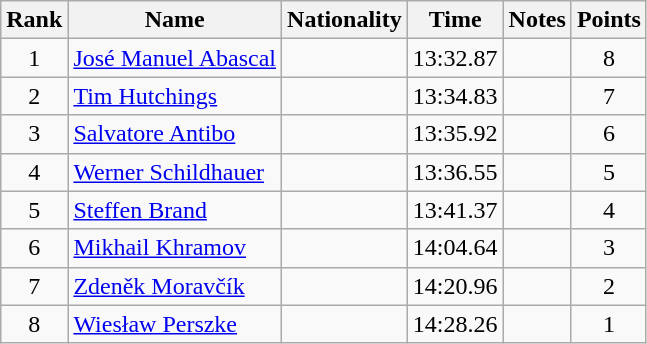<table class="wikitable sortable" style="text-align:center">
<tr>
<th>Rank</th>
<th>Name</th>
<th>Nationality</th>
<th>Time</th>
<th>Notes</th>
<th>Points</th>
</tr>
<tr>
<td>1</td>
<td align=left><a href='#'>José Manuel Abascal</a></td>
<td align=left></td>
<td>13:32.87</td>
<td></td>
<td>8</td>
</tr>
<tr>
<td>2</td>
<td align=left><a href='#'>Tim Hutchings</a></td>
<td align=left></td>
<td>13:34.83</td>
<td></td>
<td>7</td>
</tr>
<tr>
<td>3</td>
<td align=left><a href='#'>Salvatore Antibo</a></td>
<td align=left></td>
<td>13:35.92</td>
<td></td>
<td>6</td>
</tr>
<tr>
<td>4</td>
<td align=left><a href='#'>Werner Schildhauer</a></td>
<td align=left></td>
<td>13:36.55</td>
<td></td>
<td>5</td>
</tr>
<tr>
<td>5</td>
<td align=left><a href='#'>Steffen Brand</a></td>
<td align=left></td>
<td>13:41.37</td>
<td></td>
<td>4</td>
</tr>
<tr>
<td>6</td>
<td align=left><a href='#'>Mikhail Khramov</a></td>
<td align=left></td>
<td>14:04.64</td>
<td></td>
<td>3</td>
</tr>
<tr>
<td>7</td>
<td align=left><a href='#'>Zdeněk Moravčík</a></td>
<td align=left></td>
<td>14:20.96</td>
<td></td>
<td>2</td>
</tr>
<tr>
<td>8</td>
<td align=left><a href='#'>Wiesław Perszke</a></td>
<td align=left></td>
<td>14:28.26</td>
<td></td>
<td>1</td>
</tr>
</table>
